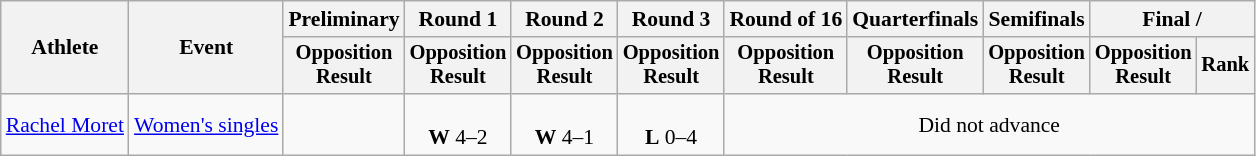<table class="wikitable" style="font-size:90%;">
<tr>
<th rowspan=2>Athlete</th>
<th rowspan=2>Event</th>
<th>Preliminary</th>
<th>Round 1</th>
<th>Round 2</th>
<th>Round 3</th>
<th>Round of 16</th>
<th>Quarterfinals</th>
<th>Semifinals</th>
<th colspan=2>Final / </th>
</tr>
<tr style="font-size:95%">
<th>Opposition<br>Result</th>
<th>Opposition<br>Result</th>
<th>Opposition<br>Result</th>
<th>Opposition<br>Result</th>
<th>Opposition<br>Result</th>
<th>Opposition<br>Result</th>
<th>Opposition<br>Result</th>
<th>Opposition<br>Result</th>
<th>Rank</th>
</tr>
<tr align=center>
<td align=left><a href='#'>Rachel Moret</a></td>
<td align=left><a href='#'>Women's singles</a></td>
<td></td>
<td><br><strong>W</strong> 4–2</td>
<td><br><strong>W</strong> 4–1</td>
<td><br><strong>L</strong> 0–4</td>
<td colspan=5>Did not advance</td>
</tr>
</table>
